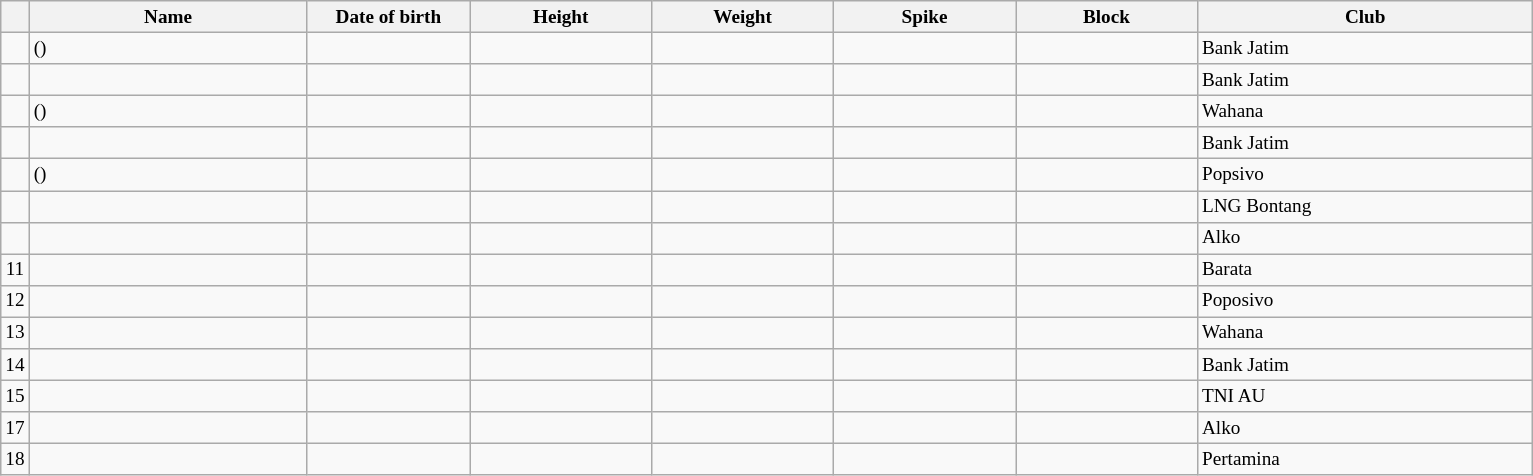<table class="wikitable sortable" style="font-size:80%; text-align:center;">
<tr>
<th></th>
<th style="width:14em">Name</th>
<th style="width:8em">Date of birth</th>
<th style="width:9em">Height</th>
<th style="width:9em">Weight</th>
<th style="width:9em">Spike</th>
<th style="width:9em">Block</th>
<th style="width:17em">Club</th>
</tr>
<tr>
<td></td>
<td align=left> ()</td>
<td align=right></td>
<td></td>
<td></td>
<td></td>
<td></td>
<td align=left> Bank Jatim</td>
</tr>
<tr>
<td></td>
<td align=left></td>
<td align=right></td>
<td></td>
<td></td>
<td></td>
<td></td>
<td align=left> Bank Jatim</td>
</tr>
<tr>
<td></td>
<td align=left> ()</td>
<td align=right></td>
<td></td>
<td></td>
<td></td>
<td></td>
<td align=left> Wahana</td>
</tr>
<tr>
<td></td>
<td align=left></td>
<td align=right></td>
<td></td>
<td></td>
<td></td>
<td></td>
<td align=left> Bank Jatim</td>
</tr>
<tr>
<td></td>
<td align=left> ()</td>
<td align=right></td>
<td></td>
<td></td>
<td></td>
<td></td>
<td align=left> Popsivo</td>
</tr>
<tr>
<td></td>
<td align=left></td>
<td align=right></td>
<td></td>
<td></td>
<td></td>
<td></td>
<td align=left> LNG Bontang</td>
</tr>
<tr>
<td></td>
<td align=left></td>
<td align=right></td>
<td></td>
<td></td>
<td></td>
<td></td>
<td align=left> Alko</td>
</tr>
<tr>
<td>11</td>
<td align=left></td>
<td align=right></td>
<td></td>
<td></td>
<td></td>
<td></td>
<td align=left> Barata</td>
</tr>
<tr>
<td>12</td>
<td align=left></td>
<td align=right></td>
<td></td>
<td></td>
<td></td>
<td></td>
<td align=left> Poposivo</td>
</tr>
<tr>
<td>13</td>
<td align=left></td>
<td align=right></td>
<td></td>
<td></td>
<td></td>
<td></td>
<td align=left> Wahana</td>
</tr>
<tr>
<td>14</td>
<td align=left></td>
<td align=right></td>
<td></td>
<td></td>
<td></td>
<td></td>
<td align=left> Bank Jatim</td>
</tr>
<tr>
<td>15</td>
<td align=left></td>
<td align=right></td>
<td></td>
<td></td>
<td></td>
<td></td>
<td align=left> TNI AU</td>
</tr>
<tr>
<td>17</td>
<td align=left></td>
<td align=right></td>
<td></td>
<td></td>
<td></td>
<td></td>
<td align=left> Alko</td>
</tr>
<tr>
<td>18</td>
<td align=left></td>
<td align=right></td>
<td></td>
<td></td>
<td></td>
<td></td>
<td align=left> Pertamina</td>
</tr>
</table>
